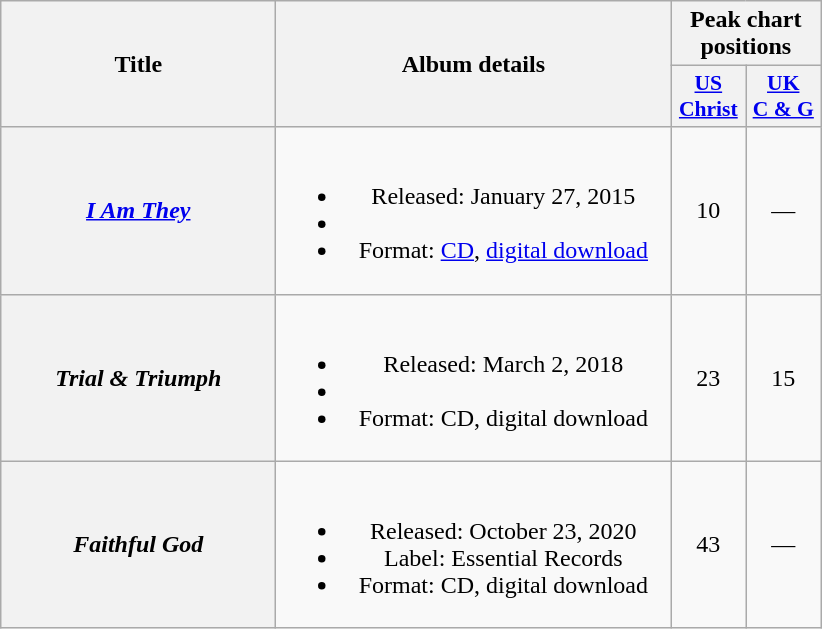<table class="wikitable wiki table plainrowheaders" style="text-align:center;">
<tr>
<th scope="col" rowspan="2" style="width:11em;">Title</th>
<th scope="col" rowspan="2" style="width:16em;">Album details</th>
<th scope="col" colspan="2">Peak chart positions</th>
</tr>
<tr>
<th style="width:3em; font-size:90%"><a href='#'>US<br>Christ</a><br></th>
<th style="width:3em; font-size:90%"><a href='#'>UK<br>C & G</a></th>
</tr>
<tr>
<th scope="row"><em><a href='#'>I Am They</a></em></th>
<td><br><ul><li>Released: January 27, 2015</li><li></li><li>Format: <a href='#'>CD</a>, <a href='#'>digital download</a></li></ul></td>
<td>10</td>
<td>—</td>
</tr>
<tr>
<th scope="row"><em>Trial & Triumph</em></th>
<td><br><ul><li>Released: March 2, 2018</li><li></li><li>Format: CD, digital download</li></ul></td>
<td>23</td>
<td>15</td>
</tr>
<tr>
<th scope="row"><em>Faithful God</em></th>
<td><br><ul><li>Released: October 23, 2020</li><li>Label: Essential Records</li><li>Format: CD, digital download</li></ul></td>
<td>43</td>
<td>—</td>
</tr>
</table>
